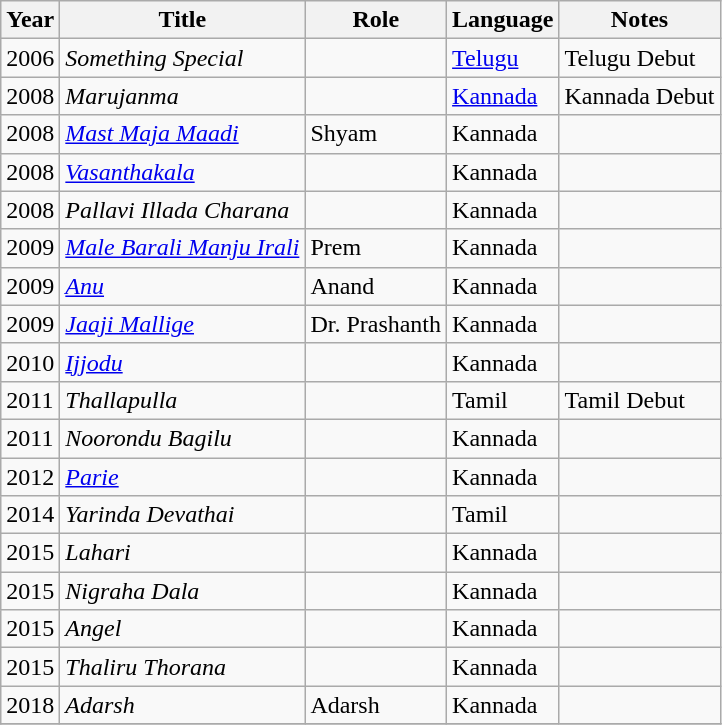<table class="wikitable sortable">
<tr>
<th>Year</th>
<th>Title</th>
<th>Role</th>
<th>Language</th>
<th>Notes</th>
</tr>
<tr>
<td>2006</td>
<td><em>Something Special</em></td>
<td></td>
<td><a href='#'>Telugu</a></td>
<td>Telugu Debut</td>
</tr>
<tr>
<td>2008</td>
<td><em>Marujanma</em></td>
<td></td>
<td><a href='#'>Kannada</a></td>
<td>Kannada Debut</td>
</tr>
<tr>
<td>2008</td>
<td><em><a href='#'>Mast Maja Maadi</a></em></td>
<td>Shyam</td>
<td>Kannada</td>
<td></td>
</tr>
<tr>
<td>2008</td>
<td><em><a href='#'>Vasanthakala</a></em></td>
<td></td>
<td>Kannada</td>
<td></td>
</tr>
<tr>
<td>2008</td>
<td><em>Pallavi Illada Charana</em></td>
<td></td>
<td>Kannada</td>
<td></td>
</tr>
<tr>
<td>2009</td>
<td><em><a href='#'>Male Barali Manju Irali</a></em></td>
<td>Prem</td>
<td>Kannada</td>
<td></td>
</tr>
<tr>
<td>2009</td>
<td><em><a href='#'>Anu</a></em></td>
<td>Anand</td>
<td>Kannada</td>
<td></td>
</tr>
<tr>
<td>2009</td>
<td><em><a href='#'>Jaaji Mallige</a></em></td>
<td>Dr. Prashanth</td>
<td>Kannada</td>
<td></td>
</tr>
<tr>
<td>2010</td>
<td><em><a href='#'>Ijjodu</a></em></td>
<td></td>
<td>Kannada</td>
<td></td>
</tr>
<tr>
<td>2011</td>
<td><em>Thallapulla</em></td>
<td></td>
<td>Tamil</td>
<td>Tamil Debut</td>
</tr>
<tr>
<td>2011</td>
<td><em>Noorondu Bagilu</em></td>
<td></td>
<td>Kannada</td>
<td></td>
</tr>
<tr>
<td>2012</td>
<td><em><a href='#'>Parie</a></em></td>
<td></td>
<td>Kannada</td>
<td></td>
</tr>
<tr>
<td>2014</td>
<td><em>Yarinda Devathai</em></td>
<td></td>
<td>Tamil</td>
<td></td>
</tr>
<tr>
<td>2015</td>
<td><em>Lahari</em></td>
<td></td>
<td>Kannada</td>
<td></td>
</tr>
<tr>
<td>2015</td>
<td><em>Nigraha Dala</em></td>
<td></td>
<td>Kannada</td>
<td></td>
</tr>
<tr>
<td>2015</td>
<td><em>Angel</em></td>
<td></td>
<td>Kannada</td>
<td></td>
</tr>
<tr>
<td>2015</td>
<td><em>Thaliru Thorana</em></td>
<td></td>
<td>Kannada</td>
<td></td>
</tr>
<tr>
<td>2018</td>
<td><em>Adarsh</em></td>
<td>Adarsh</td>
<td>Kannada</td>
<td></td>
</tr>
<tr>
</tr>
</table>
